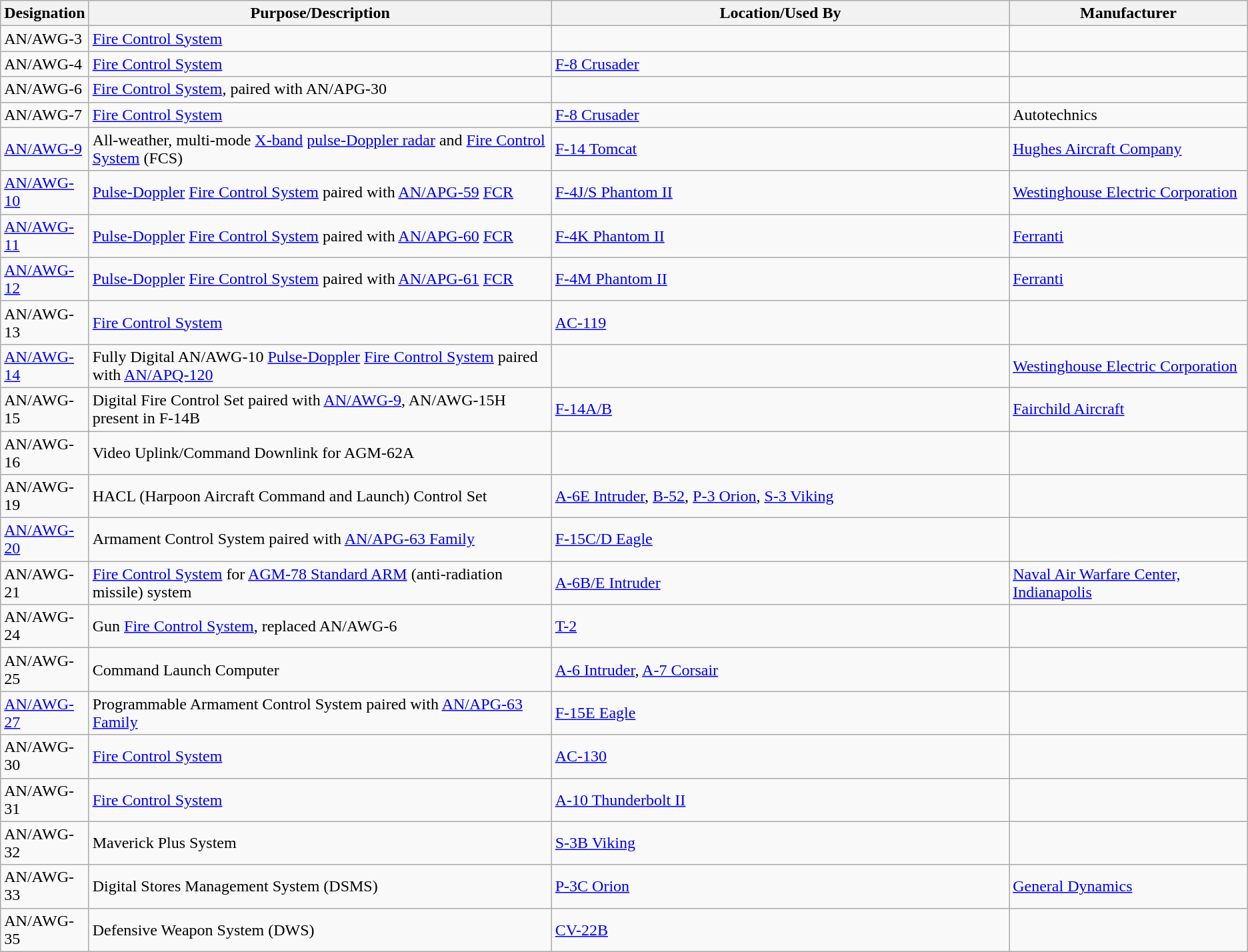<table class="wikitable sortable">
<tr>
<th scope="col">Designation</th>
<th scope="col" style="width: 500px;">Purpose/Description</th>
<th scope="col" style="width: 500px;">Location/Used By</th>
<th scope="col" style="width: 250px;">Manufacturer</th>
</tr>
<tr>
<td>AN/AWG-3</td>
<td><a href='#'>Fire Control System</a></td>
<td></td>
<td></td>
</tr>
<tr>
<td>AN/AWG-4</td>
<td><a href='#'>Fire Control System</a></td>
<td><a href='#'>F-8 Crusader</a></td>
<td></td>
</tr>
<tr>
<td>AN/AWG-6</td>
<td><a href='#'>Fire Control System</a>, paired with AN/APG-30</td>
<td></td>
<td></td>
</tr>
<tr>
<td>AN/AWG-7</td>
<td><a href='#'>Fire Control System</a></td>
<td><a href='#'>F-8 Crusader</a></td>
<td>Autotechnics</td>
</tr>
<tr>
<td><a href='#'>AN/AWG-9</a></td>
<td>All-weather, multi-mode <a href='#'>X-band</a> <a href='#'>pulse-Doppler radar</a> and <a href='#'>Fire Control System</a> (FCS)</td>
<td><a href='#'>F-14 Tomcat</a></td>
<td><a href='#'>Hughes Aircraft Company</a></td>
</tr>
<tr>
<td><a href='#'>AN/AWG-10</a></td>
<td><a href='#'>Pulse-Doppler</a> <a href='#'>Fire Control System</a> paired with <a href='#'>AN/APG-59</a> <a href='#'>FCR</a></td>
<td><a href='#'>F-4J/S Phantom II</a></td>
<td><a href='#'>Westinghouse Electric Corporation</a></td>
</tr>
<tr>
<td><a href='#'>AN/AWG-11</a></td>
<td><a href='#'>Pulse-Doppler</a> <a href='#'>Fire Control System</a> paired with <a href='#'>AN/APG-60</a> <a href='#'>FCR</a></td>
<td><a href='#'>F-4K Phantom II</a></td>
<td><a href='#'>Ferranti</a></td>
</tr>
<tr>
<td><a href='#'>AN/AWG-12</a></td>
<td><a href='#'>Pulse-Doppler</a> <a href='#'>Fire Control System</a> paired with <a href='#'>AN/APG-61</a> <a href='#'>FCR</a></td>
<td><a href='#'>F-4M Phantom II</a></td>
<td><a href='#'>Ferranti</a></td>
</tr>
<tr>
<td>AN/AWG-13</td>
<td><a href='#'>Fire Control System</a></td>
<td><a href='#'>AC-119</a></td>
<td></td>
</tr>
<tr>
<td><a href='#'>AN/AWG-14</a></td>
<td>Fully Digital AN/AWG-10 <a href='#'>Pulse-Doppler</a> <a href='#'>Fire Control System</a> paired with <a href='#'>AN/APQ-120</a></td>
<td></td>
<td><a href='#'>Westinghouse Electric Corporation</a></td>
</tr>
<tr>
<td>AN/AWG-15</td>
<td>Digital Fire Control Set paired with <a href='#'>AN/AWG-9</a>, AN/AWG-15H present in F-14B</td>
<td><a href='#'>F-14A/B</a></td>
<td><a href='#'>Fairchild Aircraft</a></td>
</tr>
<tr>
<td>AN/AWG-16</td>
<td>Video Uplink/Command Downlink for AGM-62A</td>
<td></td>
<td></td>
</tr>
<tr>
<td>AN/AWG-19</td>
<td>HACL (Harpoon Aircraft Command and Launch) Control Set</td>
<td><a href='#'>A-6E Intruder</a>, <a href='#'>B-52</a>, <a href='#'>P-3 Orion</a>, <a href='#'>S-3 Viking</a></td>
<td></td>
</tr>
<tr>
<td><a href='#'>AN/AWG-20</a></td>
<td>Armament Control System paired with <a href='#'>AN/APG-63 Family</a></td>
<td><a href='#'>F-15C/D Eagle</a></td>
<td></td>
</tr>
<tr>
<td>AN/AWG-21</td>
<td><a href='#'>Fire Control System</a> for <a href='#'>AGM-78 Standard ARM</a> (anti-radiation missile) system</td>
<td><a href='#'>A-6B/E Intruder</a></td>
<td><a href='#'>Naval Air Warfare Center, Indianapolis</a></td>
</tr>
<tr>
<td>AN/AWG-24</td>
<td>Gun <a href='#'>Fire Control System</a>, replaced AN/AWG-6</td>
<td><a href='#'>T-2</a></td>
<td></td>
</tr>
<tr>
<td>AN/AWG-25</td>
<td>Command Launch Computer</td>
<td><a href='#'>A-6 Intruder</a>, <a href='#'>A-7 Corsair</a></td>
<td></td>
</tr>
<tr>
<td><a href='#'>AN/AWG-27</a></td>
<td>Programmable Armament Control System paired with <a href='#'>AN/APG-63 Family</a></td>
<td><a href='#'>F-15E Eagle</a></td>
<td></td>
</tr>
<tr>
<td>AN/AWG-30</td>
<td><a href='#'>Fire Control System</a></td>
<td><a href='#'>AC-130</a></td>
<td></td>
</tr>
<tr>
<td>AN/AWG-31</td>
<td><a href='#'>Fire Control System</a></td>
<td><a href='#'>A-10 Thunderbolt II</a></td>
<td></td>
</tr>
<tr>
<td>AN/AWG-32</td>
<td>Maverick Plus System</td>
<td><a href='#'>S-3B Viking</a></td>
<td></td>
</tr>
<tr>
<td>AN/AWG-33</td>
<td>Digital Stores Management System (DSMS)</td>
<td><a href='#'>P-3C Orion</a></td>
<td><a href='#'>General Dynamics</a></td>
</tr>
<tr>
<td>AN/AWG-35</td>
<td>Defensive Weapon System (DWS)</td>
<td><a href='#'>CV-22B</a></td>
<td></td>
</tr>
</table>
